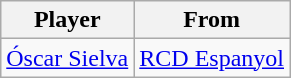<table class="wikitable">
<tr>
<th>Player</th>
<th>From</th>
</tr>
<tr>
<td> <a href='#'>Óscar Sielva</a></td>
<td> <a href='#'>RCD Espanyol</a></td>
</tr>
</table>
